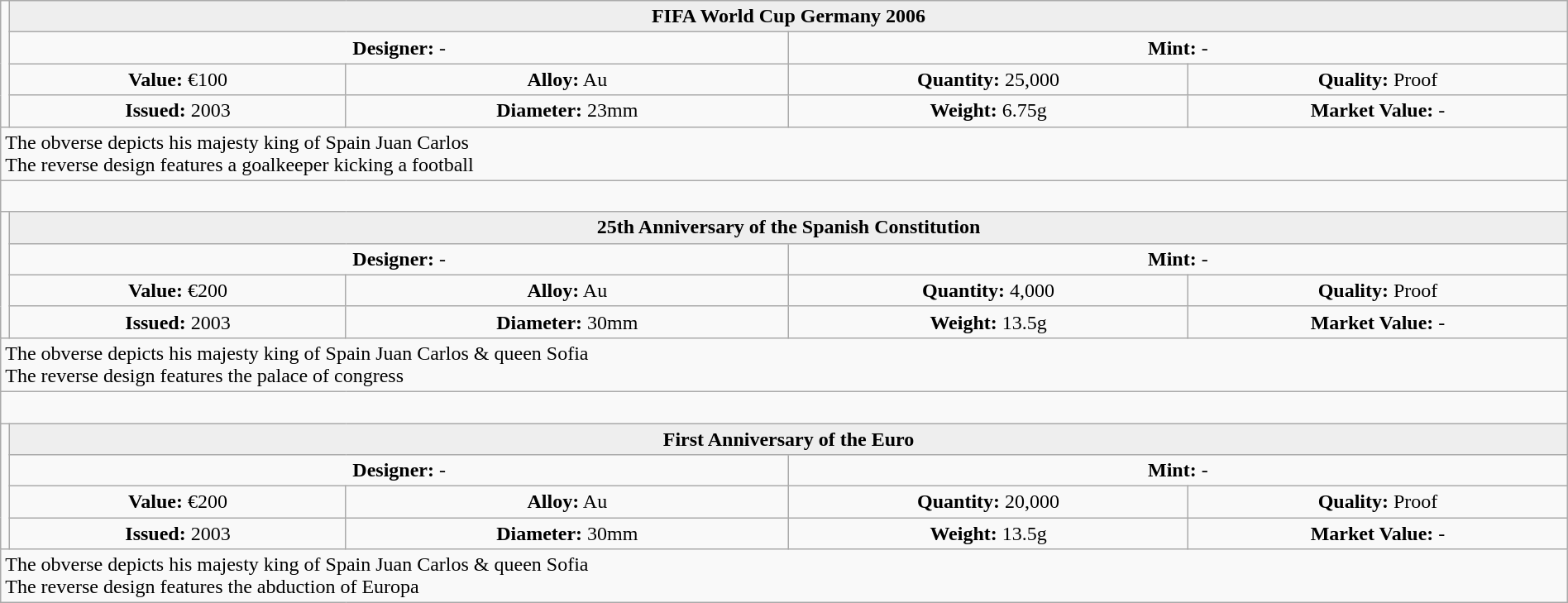<table class="wikitable" style="width:100%;">
<tr>
<td rowspan="4"  style="white-space:nowrap; width:330px; text-align:center;"></td>
<th colspan="4"  style="text-align:center; background:#eee;">FIFA World Cup Germany 2006</th>
</tr>
<tr style="text-align:center;">
<td colspan="2"  style="width:50%; "><strong>Designer:</strong> -</td>
<td colspan="2"  style="width:50%; "><strong>Mint:</strong> -</td>
</tr>
<tr>
<td align=center><strong>Value:</strong> €100</td>
<td align=center><strong>Alloy:</strong> Au</td>
<td align=center><strong>Quantity:</strong> 25,000</td>
<td align=center><strong>Quality:</strong> Proof</td>
</tr>
<tr>
<td align=center><strong>Issued:</strong> 2003</td>
<td align=center><strong>Diameter:</strong> 23mm</td>
<td align=center><strong>Weight:</strong> 6.75g</td>
<td align=center><strong>Market Value:</strong> -</td>
</tr>
<tr>
<td colspan="5" style="text-align:left;">The obverse depicts his majesty king of Spain Juan Carlos<br>The reverse design features a goalkeeper kicking a football</td>
</tr>
<tr>
<td colspan="5" style="text-align:left;"> </td>
</tr>
<tr>
<td rowspan="4" style="text-align:center;"></td>
<th colspan="4"  style="text-align:center; background:#eee;">25th Anniversary of the Spanish Constitution</th>
</tr>
<tr style="text-align:center;">
<td colspan="2"  style="width:50%; "><strong>Designer:</strong> -</td>
<td colspan="2"  style="width:50%; "><strong>Mint:</strong> -</td>
</tr>
<tr>
<td align=center><strong>Value:</strong> €200</td>
<td align=center><strong>Alloy:</strong> Au</td>
<td align=center><strong>Quantity:</strong> 4,000</td>
<td align=center><strong>Quality:</strong> Proof</td>
</tr>
<tr>
<td align=center><strong>Issued:</strong> 2003</td>
<td align=center><strong>Diameter:</strong> 30mm</td>
<td align=center><strong>Weight:</strong> 13.5g</td>
<td align=center><strong>Market Value:</strong> -</td>
</tr>
<tr>
<td colspan="5" style="text-align:left;">The obverse depicts his majesty king of Spain Juan Carlos & queen Sofia<br>The reverse design features the palace of congress</td>
</tr>
<tr>
<td colspan="5" style="text-align:left;"> </td>
</tr>
<tr>
<td rowspan="4" style="text-align:center;"></td>
<th colspan="4"  style="text-align:center; background:#eee;">First Anniversary of the Euro</th>
</tr>
<tr style="text-align:center;">
<td colspan="2"  style="width:50%; "><strong>Designer:</strong> -</td>
<td colspan="2"  style="width:50%; "><strong>Mint:</strong> -</td>
</tr>
<tr>
<td align=center><strong>Value:</strong> €200</td>
<td align=center><strong>Alloy:</strong> Au</td>
<td align=center><strong>Quantity:</strong> 20,000</td>
<td align=center><strong>Quality:</strong> Proof</td>
</tr>
<tr>
<td align=center><strong>Issued:</strong> 2003</td>
<td align=center><strong>Diameter:</strong> 30mm</td>
<td align=center><strong>Weight:</strong> 13.5g</td>
<td align=center><strong>Market Value:</strong> -</td>
</tr>
<tr>
<td colspan="5" style="text-align:left;">The obverse depicts his majesty king of Spain Juan Carlos & queen Sofia<br>The reverse design features the abduction of Europa</td>
</tr>
</table>
